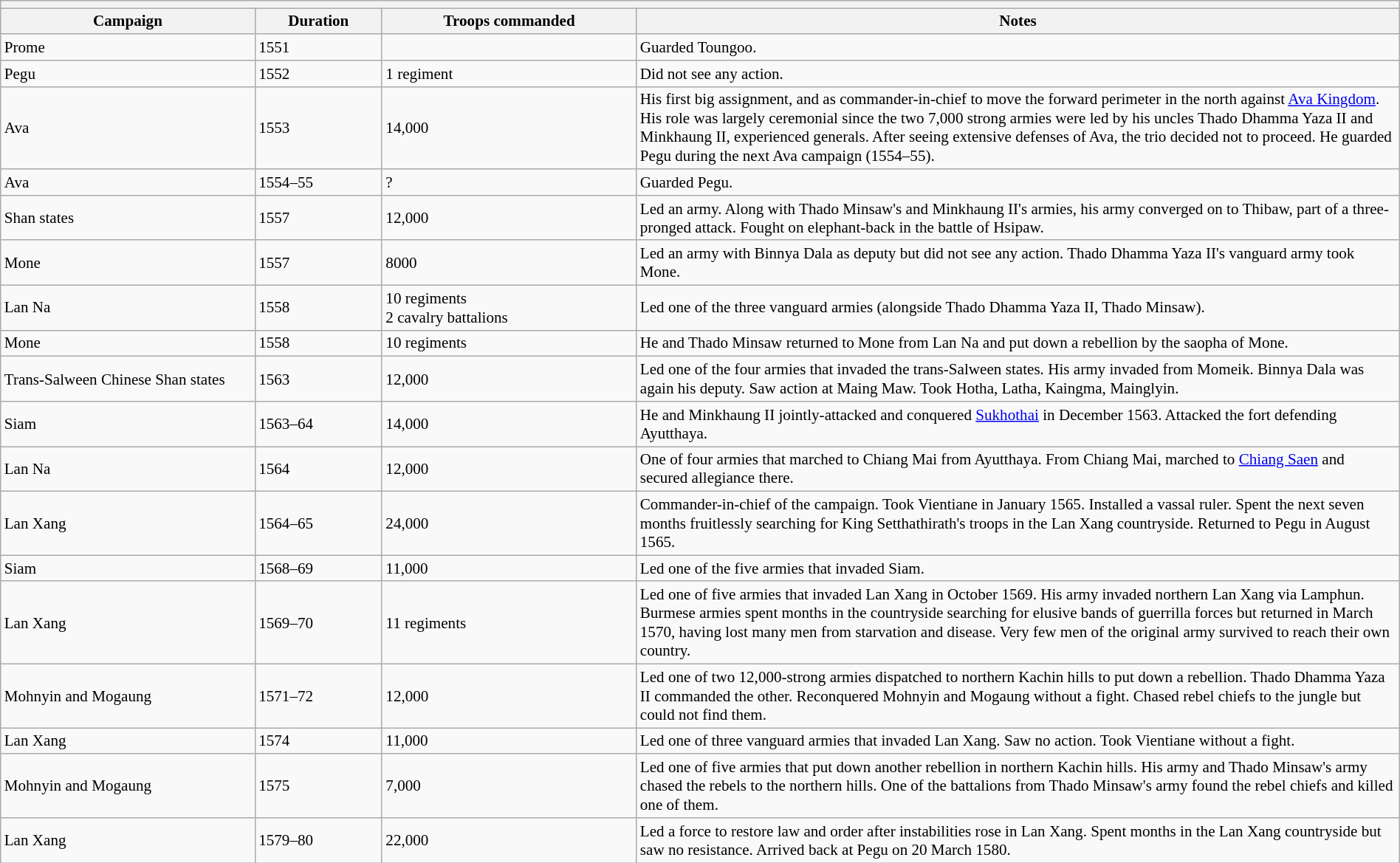<table class="wikitable collapsible collapsed" style="min-width:60em; margin:0.3em auto; font-size:88%;">
<tr>
<th colspan=4></th>
</tr>
<tr>
<th width=10%>Campaign</th>
<th width=5%>Duration</th>
<th width=10%>Troops commanded</th>
<th width=30%>Notes</th>
</tr>
<tr>
<td>Prome</td>
<td>1551</td>
<td></td>
<td>Guarded Toungoo.</td>
</tr>
<tr>
<td>Pegu</td>
<td>1552</td>
<td>1 regiment</td>
<td>Did not see any action.</td>
</tr>
<tr>
<td>Ava</td>
<td>1553</td>
<td>14,000</td>
<td>His first big assignment, and as commander-in-chief to move the forward perimeter in the north against <a href='#'>Ava Kingdom</a>. His role was largely ceremonial since the two 7,000 strong armies were led by his uncles Thado Dhamma Yaza II and Minkhaung II, experienced generals. After seeing extensive defenses of Ava, the trio decided not to proceed. He guarded Pegu during the next Ava campaign (1554–55).</td>
</tr>
<tr>
<td>Ava</td>
<td>1554–55</td>
<td>?</td>
<td>Guarded Pegu.</td>
</tr>
<tr>
<td>Shan states</td>
<td>1557</td>
<td>12,000</td>
<td>Led an army. Along with Thado Minsaw's and Minkhaung II's armies, his army converged on to Thibaw, part of a three-pronged attack. Fought on elephant-back in the battle of Hsipaw.</td>
</tr>
<tr>
<td>Mone</td>
<td>1557</td>
<td>8000</td>
<td>Led an army with Binnya Dala as deputy but did not see any action. Thado Dhamma Yaza II's vanguard army took Mone.</td>
</tr>
<tr>
<td>Lan Na</td>
<td>1558</td>
<td>10 regiments <br> 2 cavalry battalions</td>
<td>Led one of the three vanguard armies (alongside Thado Dhamma Yaza II, Thado Minsaw).</td>
</tr>
<tr>
<td>Mone</td>
<td>1558</td>
<td>10 regiments</td>
<td>He and Thado Minsaw returned to Mone from Lan Na and put down a rebellion by the saopha of Mone.</td>
</tr>
<tr>
<td>Trans-Salween Chinese Shan states</td>
<td>1563</td>
<td>12,000</td>
<td>Led one of the four armies that invaded the trans-Salween states. His army invaded from Momeik. Binnya Dala was again his deputy. Saw action at Maing Maw. Took Hotha, Latha, Kaingma, Mainglyin.</td>
</tr>
<tr>
<td>Siam</td>
<td>1563–64</td>
<td>14,000</td>
<td>He and Minkhaung II jointly-attacked and conquered <a href='#'>Sukhothai</a> in December 1563. Attacked the fort defending Ayutthaya.</td>
</tr>
<tr>
<td>Lan Na</td>
<td>1564</td>
<td>12,000</td>
<td>One of four armies that marched to Chiang Mai from Ayutthaya. From Chiang Mai, marched to <a href='#'>Chiang Saen</a> and secured allegiance there.</td>
</tr>
<tr>
<td>Lan Xang</td>
<td>1564–65</td>
<td>24,000</td>
<td>Commander-in-chief of the campaign. Took Vientiane in January 1565. Installed a vassal ruler. Spent the next seven months fruitlessly searching for King Setthathirath's troops in the Lan Xang countryside. Returned to Pegu in August 1565.</td>
</tr>
<tr>
<td>Siam</td>
<td>1568–69</td>
<td>11,000</td>
<td>Led one of the five armies that invaded Siam.</td>
</tr>
<tr>
<td>Lan Xang</td>
<td>1569–70</td>
<td>11 regiments</td>
<td>Led one of five armies that invaded Lan Xang in October 1569. His army invaded northern Lan Xang via Lamphun. Burmese armies spent months in the countryside searching for elusive bands of guerrilla forces but returned in March 1570, having lost many men from starvation and disease. Very few men of the original army survived to reach their own country.</td>
</tr>
<tr>
<td>Mohnyin and Mogaung</td>
<td>1571–72</td>
<td>12,000</td>
<td>Led one of two 12,000-strong armies dispatched to northern Kachin hills to put down a rebellion. Thado Dhamma Yaza II commanded the other. Reconquered Mohnyin and Mogaung without a fight. Chased rebel chiefs to the jungle but could not find them.</td>
</tr>
<tr>
<td>Lan Xang</td>
<td>1574</td>
<td>11,000</td>
<td>Led one of three vanguard armies that invaded Lan Xang. Saw no action. Took Vientiane without a fight.</td>
</tr>
<tr>
<td>Mohnyin and Mogaung</td>
<td>1575</td>
<td>7,000</td>
<td>Led one of five armies that put down another rebellion in northern Kachin hills. His army and Thado Minsaw's army chased the rebels to the northern hills. One of the battalions from Thado Minsaw's army found the rebel chiefs and killed one of them.</td>
</tr>
<tr>
<td>Lan Xang</td>
<td>1579–80</td>
<td>22,000</td>
<td>Led a force to restore law and order after instabilities rose in Lan Xang. Spent months in the Lan Xang countryside but saw no resistance. Arrived back at Pegu on 20 March 1580.</td>
</tr>
</table>
